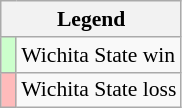<table class="wikitable" style="font-size:90%">
<tr>
<th colspan="2">Legend</th>
</tr>
<tr>
<td bgcolor="#ccffcc"> </td>
<td>Wichita State win</td>
</tr>
<tr>
<td bgcolor="#ffbbbb"> </td>
<td>Wichita State loss</td>
</tr>
</table>
